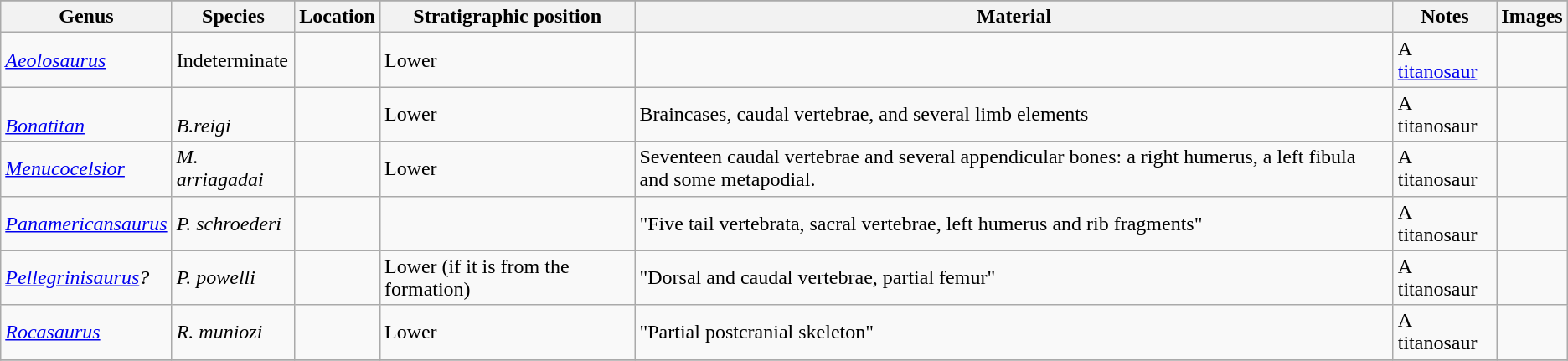<table class="wikitable" align="center">
<tr>
</tr>
<tr>
<th>Genus</th>
<th>Species</th>
<th>Location</th>
<th>Stratigraphic position</th>
<th>Material</th>
<th>Notes</th>
<th>Images</th>
</tr>
<tr>
<td><em><a href='#'>Aeolosaurus</a></em></td>
<td>Indeterminate</td>
<td></td>
<td>Lower</td>
<td></td>
<td>A <a href='#'>titanosaur</a></td>
<td></td>
</tr>
<tr>
<td><br><em><a href='#'>Bonatitan</a></em></td>
<td><br><em>B.reigi</em></td>
<td></td>
<td>Lower</td>
<td>Braincases, caudal vertebrae, and several limb elements</td>
<td>A titanosaur</td>
<td></td>
</tr>
<tr>
<td><em><a href='#'>Menucocelsior</a></em></td>
<td><em>M. arriagadai</em></td>
<td></td>
<td>Lower</td>
<td>Seventeen caudal vertebrae and several appendicular bones: a right humerus, a left fibula and some metapodial.</td>
<td>A titanosaur</td>
<td></td>
</tr>
<tr>
<td><em><a href='#'>Panamericansaurus</a></em></td>
<td><em>P. schroederi</em></td>
<td></td>
<td></td>
<td>"Five tail vertebrata, sacral vertebrae, left humerus and rib fragments"</td>
<td>A titanosaur</td>
<td></td>
</tr>
<tr>
<td><em><a href='#'>Pellegrinisaurus</a>?</em></td>
<td><em>P. powelli</em></td>
<td></td>
<td>Lower (if it is from the formation)</td>
<td>"Dorsal and caudal vertebrae, partial femur"</td>
<td>A titanosaur</td>
<td></td>
</tr>
<tr>
<td><em><a href='#'>Rocasaurus</a></em></td>
<td><em>R. muniozi</em></td>
<td></td>
<td>Lower</td>
<td>"Partial postcranial skeleton"</td>
<td>A titanosaur</td>
<td></td>
</tr>
<tr>
</tr>
</table>
